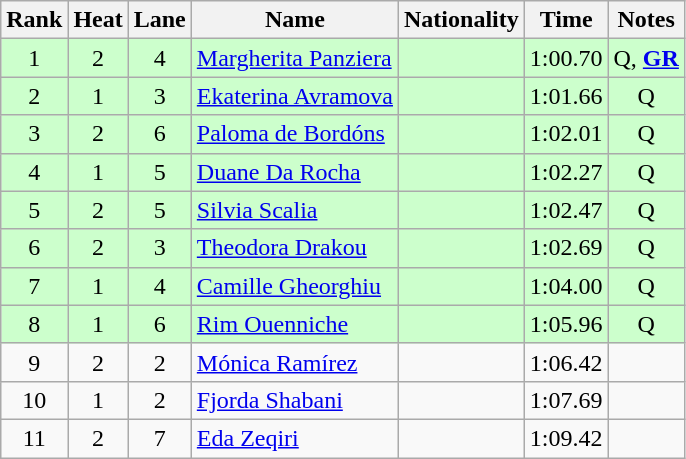<table class="wikitable sortable" style="text-align:center">
<tr>
<th>Rank</th>
<th>Heat</th>
<th>Lane</th>
<th>Name</th>
<th>Nationality</th>
<th>Time</th>
<th>Notes</th>
</tr>
<tr bgcolor="ccffcc">
<td>1</td>
<td>2</td>
<td>4</td>
<td align="left"><a href='#'>Margherita Panziera</a></td>
<td align="left"></td>
<td>1:00.70</td>
<td>Q, <strong><a href='#'>GR</a></strong></td>
</tr>
<tr bgcolor="ccffcc">
<td>2</td>
<td>1</td>
<td>3</td>
<td align="left"><a href='#'>Ekaterina Avramova</a></td>
<td align="left"></td>
<td>1:01.66</td>
<td>Q</td>
</tr>
<tr bgcolor="ccffcc">
<td>3</td>
<td>2</td>
<td>6</td>
<td align="left"><a href='#'>Paloma de Bordóns</a></td>
<td align="left"></td>
<td>1:02.01</td>
<td>Q</td>
</tr>
<tr bgcolor="ccffcc">
<td>4</td>
<td>1</td>
<td>5</td>
<td align="left"><a href='#'>Duane Da Rocha</a></td>
<td align="left"></td>
<td>1:02.27</td>
<td>Q</td>
</tr>
<tr bgcolor="ccffcc">
<td>5</td>
<td>2</td>
<td>5</td>
<td align="left"><a href='#'>Silvia Scalia</a></td>
<td align="left"></td>
<td>1:02.47</td>
<td>Q</td>
</tr>
<tr bgcolor="ccffcc">
<td>6</td>
<td>2</td>
<td>3</td>
<td align="left"><a href='#'>Theodora Drakou</a></td>
<td align="left"></td>
<td>1:02.69</td>
<td>Q</td>
</tr>
<tr bgcolor="ccffcc">
<td>7</td>
<td>1</td>
<td>4</td>
<td align="left"><a href='#'>Camille Gheorghiu</a></td>
<td align="left"></td>
<td>1:04.00</td>
<td>Q</td>
</tr>
<tr bgcolor="ccffcc">
<td>8</td>
<td>1</td>
<td>6</td>
<td align="left"><a href='#'>Rim Ouenniche</a></td>
<td align="left"></td>
<td>1:05.96</td>
<td>Q</td>
</tr>
<tr>
<td>9</td>
<td>2</td>
<td>2</td>
<td align="left"><a href='#'>Mónica Ramírez</a></td>
<td align="left"></td>
<td>1:06.42</td>
<td></td>
</tr>
<tr>
<td>10</td>
<td>1</td>
<td>2</td>
<td align="left"><a href='#'>Fjorda Shabani</a></td>
<td align="left"></td>
<td>1:07.69</td>
<td></td>
</tr>
<tr>
<td>11</td>
<td>2</td>
<td>7</td>
<td align="left"><a href='#'>Eda Zeqiri</a></td>
<td align="left"></td>
<td>1:09.42</td>
<td></td>
</tr>
</table>
